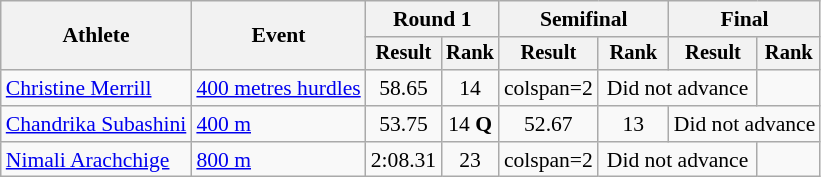<table class=wikitable style="font-size:90%">
<tr>
<th rowspan="2">Athlete</th>
<th rowspan="2">Event</th>
<th colspan="2">Round 1</th>
<th colspan="2">Semifinal</th>
<th colspan="2">Final</th>
</tr>
<tr style="font-size:95%">
<th>Result</th>
<th>Rank</th>
<th>Result</th>
<th>Rank</th>
<th>Result</th>
<th>Rank</th>
</tr>
<tr align=center>
<td align=left><a href='#'>Christine Merrill</a></td>
<td align=left><a href='#'>400 metres hurdles</a></td>
<td>58.65</td>
<td>14</td>
<td>colspan=2 </td>
<td colspan="2">Did not advance</td>
</tr>
<tr align=center>
<td align=left><a href='#'>Chandrika Subashini</a></td>
<td align=left><a href='#'>400 m</a></td>
<td>53.75</td>
<td>14 <strong>Q</strong></td>
<td>52.67</td>
<td>13</td>
<td colspan="2">Did not advance</td>
</tr>
<tr align=center>
<td align=left><a href='#'>Nimali Arachchige</a></td>
<td align=left><a href='#'>800 m</a></td>
<td>2:08.31</td>
<td>23</td>
<td>colspan=2 </td>
<td colspan="2">Did not advance</td>
</tr>
</table>
